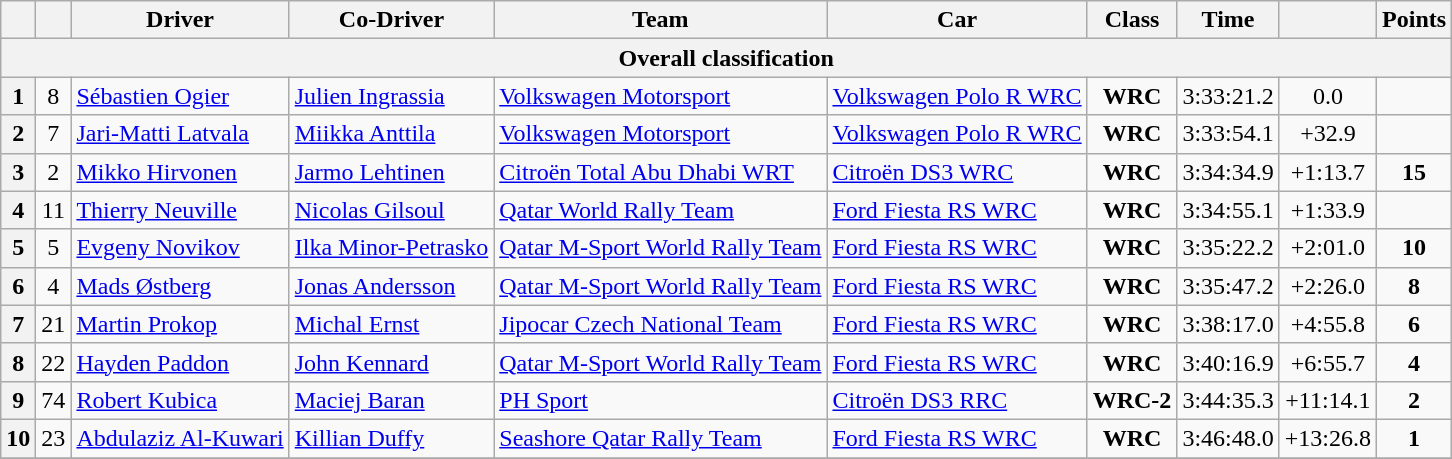<table class="wikitable">
<tr>
<th></th>
<th></th>
<th>Driver</th>
<th>Co-Driver</th>
<th>Team</th>
<th>Car</th>
<th>Class</th>
<th>Time</th>
<th></th>
<th>Points</th>
</tr>
<tr>
<th colspan="10">Overall classification</th>
</tr>
<tr>
<th>1</th>
<td align="center">8</td>
<td> <a href='#'>Sébastien Ogier</a></td>
<td> <a href='#'>Julien Ingrassia</a></td>
<td> <a href='#'>Volkswagen Motorsport</a></td>
<td><a href='#'>Volkswagen Polo R WRC</a></td>
<td align="center"><strong><span>WRC</span></strong></td>
<td align="center">3:33:21.2</td>
<td align="center">0.0</td>
<td align="center"><strong></strong></td>
</tr>
<tr>
<th>2</th>
<td align="center">7</td>
<td> <a href='#'>Jari-Matti Latvala</a></td>
<td> <a href='#'>Miikka Anttila</a></td>
<td> <a href='#'>Volkswagen Motorsport</a></td>
<td><a href='#'>Volkswagen Polo R WRC</a></td>
<td align="center"><strong><span>WRC</span></strong></td>
<td align="center">3:33:54.1</td>
<td align="center">+32.9</td>
<td align="center"><strong></strong></td>
</tr>
<tr>
<th>3</th>
<td align="center">2</td>
<td> <a href='#'>Mikko Hirvonen</a></td>
<td> <a href='#'>Jarmo Lehtinen</a></td>
<td> <a href='#'>Citroën Total Abu Dhabi WRT</a></td>
<td><a href='#'>Citroën DS3 WRC</a></td>
<td align="center"><strong><span>WRC</span></strong></td>
<td align="center">3:34:34.9</td>
<td align="center">+1:13.7</td>
<td align="center"><strong>15</strong></td>
</tr>
<tr>
<th>4</th>
<td align="center">11</td>
<td> <a href='#'>Thierry Neuville</a></td>
<td> <a href='#'>Nicolas Gilsoul</a></td>
<td> <a href='#'>Qatar World Rally Team</a></td>
<td><a href='#'>Ford Fiesta RS WRC</a></td>
<td align="center"><strong><span>WRC</span></strong></td>
<td align="center">3:34:55.1</td>
<td align="center">+1:33.9</td>
<td align="center"><strong></strong></td>
</tr>
<tr>
<th>5</th>
<td align="center">5</td>
<td> <a href='#'>Evgeny Novikov</a></td>
<td> <a href='#'>Ilka Minor-Petrasko</a></td>
<td> <a href='#'>Qatar M-Sport World Rally Team</a></td>
<td><a href='#'>Ford Fiesta RS WRC</a></td>
<td align="center"><strong><span>WRC</span></strong></td>
<td align="center">3:35:22.2</td>
<td align="center">+2:01.0</td>
<td align="center"><strong>10</strong></td>
</tr>
<tr>
<th>6</th>
<td align="center">4</td>
<td> <a href='#'>Mads Østberg</a></td>
<td> <a href='#'>Jonas Andersson</a></td>
<td> <a href='#'>Qatar M-Sport World Rally Team</a></td>
<td><a href='#'>Ford Fiesta RS WRC</a></td>
<td align="center"><strong><span>WRC</span></strong></td>
<td align="center">3:35:47.2</td>
<td align="center">+2:26.0</td>
<td align="center"><strong>8</strong></td>
</tr>
<tr>
<th>7</th>
<td align="center">21</td>
<td> <a href='#'>Martin Prokop</a></td>
<td> <a href='#'>Michal Ernst</a></td>
<td> <a href='#'>Jipocar Czech National Team</a></td>
<td><a href='#'>Ford Fiesta RS WRC</a></td>
<td align="center"><strong><span>WRC</span></strong></td>
<td align="center">3:38:17.0</td>
<td align="center">+4:55.8</td>
<td align="center"><strong>6</strong></td>
</tr>
<tr>
<th>8</th>
<td align="center">22</td>
<td> <a href='#'>Hayden Paddon</a></td>
<td> <a href='#'>John Kennard</a></td>
<td> <a href='#'>Qatar M-Sport World Rally Team</a></td>
<td><a href='#'>Ford Fiesta RS WRC</a></td>
<td align="center"><strong><span>WRC</span></strong></td>
<td align="center">3:40:16.9</td>
<td align="center">+6:55.7</td>
<td align="center"><strong>4</strong></td>
</tr>
<tr>
<th>9</th>
<td align="center">74</td>
<td> <a href='#'>Robert Kubica</a></td>
<td> <a href='#'>Maciej Baran</a></td>
<td> <a href='#'>PH Sport</a></td>
<td><a href='#'>Citroën DS3 RRC</a></td>
<td align="center"><strong><span>WRC-2</span></strong></td>
<td align="center">3:44:35.3</td>
<td align="center">+11:14.1</td>
<td align="center"><strong>2</strong></td>
</tr>
<tr>
<th>10</th>
<td align="center">23</td>
<td> <a href='#'>Abdulaziz Al-Kuwari</a></td>
<td> <a href='#'>Killian Duffy</a></td>
<td> <a href='#'>Seashore Qatar Rally Team</a></td>
<td><a href='#'>Ford Fiesta RS WRC</a></td>
<td align="center"><strong><span>WRC</span></strong></td>
<td align="center">3:46:48.0</td>
<td align="center">+13:26.8</td>
<td align="center"><strong>1</strong></td>
</tr>
<tr>
</tr>
</table>
